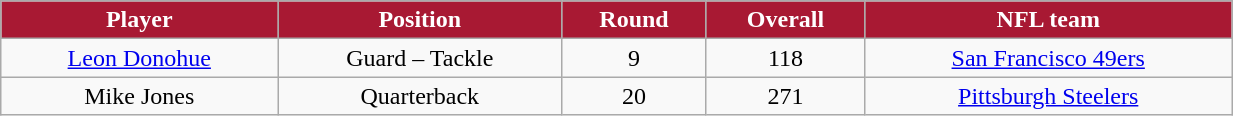<table class="wikitable" width="65%">
<tr align="center" style="background:#A81933;color:#FFFFFF;">
<td><strong>Player</strong></td>
<td><strong>Position</strong></td>
<td><strong>Round</strong></td>
<td><strong>Overall</strong></td>
<td><strong>NFL team</strong></td>
</tr>
<tr align="center" bgcolor="">
<td><a href='#'>Leon Donohue</a></td>
<td>Guard – Tackle</td>
<td>9</td>
<td>118</td>
<td><a href='#'>San Francisco 49ers</a></td>
</tr>
<tr align="center" bgcolor="">
<td>Mike Jones</td>
<td>Quarterback</td>
<td>20</td>
<td>271</td>
<td><a href='#'>Pittsburgh Steelers</a></td>
</tr>
</table>
